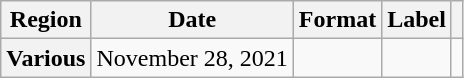<table class="wikitable plainrowheaders">
<tr>
<th>Region</th>
<th>Date</th>
<th>Format</th>
<th>Label</th>
<th></th>
</tr>
<tr>
<th scope=row>Various</th>
<td>November 28, 2021</td>
<td></td>
<td></td>
<td></td>
</tr>
</table>
